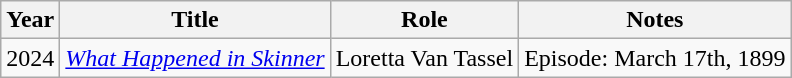<table class="wikitable sortable">
<tr>
<th>Year</th>
<th>Title</th>
<th>Role</th>
<th class="unsortable">Notes</th>
</tr>
<tr>
<td>2024</td>
<td><em><a href='#'>What Happened in Skinner</a></em></td>
<td>Loretta Van Tassel</td>
<td>Episode: March 17th, 1899</td>
</tr>
</table>
